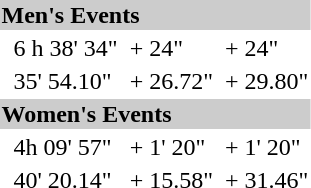<table>
<tr style="background:#ccc;">
<td colspan=7><strong>Men's Events</strong></td>
</tr>
<tr>
<td><br></td>
<td></td>
<td>6 h 38' 34"</td>
<td></td>
<td>+ 24"</td>
<td></td>
<td>+ 24"</td>
</tr>
<tr>
<td><br></td>
<td></td>
<td>35' 54.10"</td>
<td></td>
<td>+ 26.72"</td>
<td></td>
<td>+ 29.80"</td>
</tr>
<tr style="background:#ccc;">
<td colspan=7><strong>Women's Events</strong></td>
</tr>
<tr>
<td><br></td>
<td></td>
<td>4h 09' 57"</td>
<td></td>
<td>+ 1' 20"</td>
<td></td>
<td>+ 1' 20"</td>
</tr>
<tr>
<td><br></td>
<td></td>
<td>40' 20.14"</td>
<td></td>
<td>+ 15.58"</td>
<td></td>
<td>+ 31.46"</td>
</tr>
</table>
